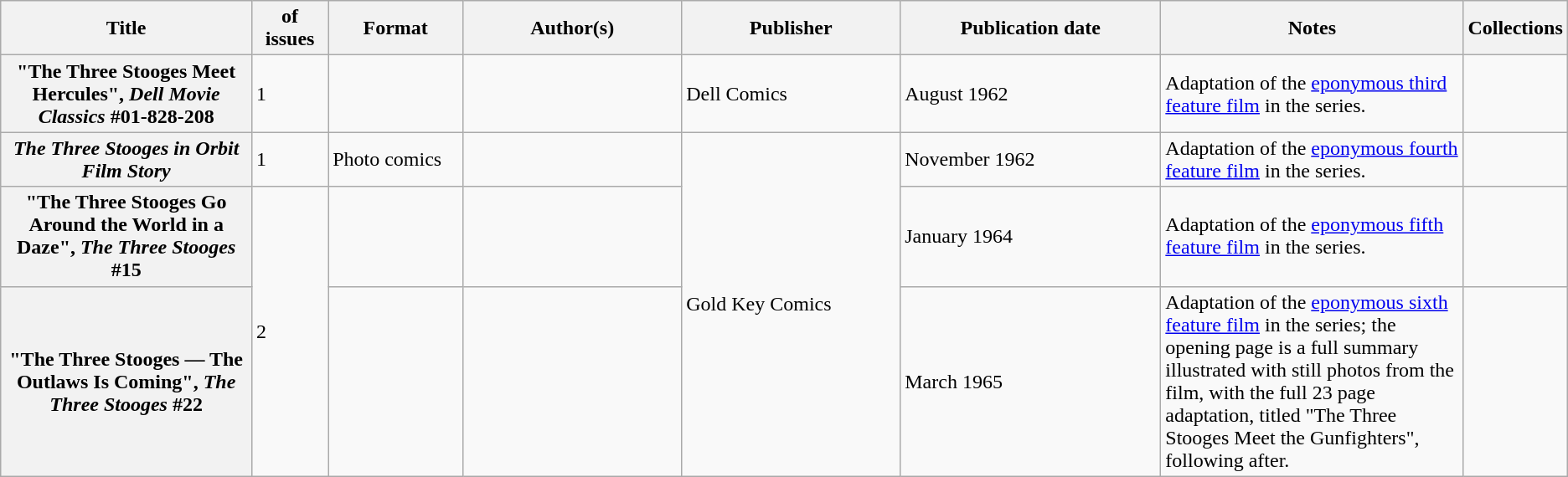<table class="wikitable">
<tr>
<th>Title</th>
<th style="width:40pt"> of issues</th>
<th style="width:75pt">Format</th>
<th style="width:125pt">Author(s)</th>
<th style="width:125pt">Publisher</th>
<th style="width:150pt">Publication date</th>
<th style="width:175pt">Notes</th>
<th>Collections</th>
</tr>
<tr>
<th>"The Three Stooges Meet Hercules", <em>Dell Movie Classics</em> #01-828-208</th>
<td>1</td>
<td></td>
<td></td>
<td>Dell Comics</td>
<td>August 1962</td>
<td>Adaptation of the <a href='#'>eponymous third feature film</a> in the series.</td>
<td></td>
</tr>
<tr>
<th><em>The Three Stooges in Orbit Film Story</em></th>
<td>1</td>
<td>Photo comics</td>
<td></td>
<td rowspan="3">Gold Key Comics</td>
<td>November 1962</td>
<td>Adaptation of the <a href='#'>eponymous fourth feature film</a> in the series.</td>
<td></td>
</tr>
<tr>
<th>"The Three Stooges Go Around the World in a Daze", <em>The Three Stooges</em> #15</th>
<td rowspan="2">2</td>
<td></td>
<td></td>
<td>January 1964</td>
<td>Adaptation of the <a href='#'>eponymous fifth feature film</a> in the series.</td>
<td></td>
</tr>
<tr>
<th>"The Three Stooges — The Outlaws Is Coming", <em>The Three Stooges</em> #22</th>
<td></td>
<td></td>
<td>March 1965</td>
<td>Adaptation of the <a href='#'>eponymous sixth feature film</a> in the series; the opening page is a full summary illustrated with still photos from the film, with the full 23 page adaptation, titled "The Three Stooges Meet the Gunfighters", following after.</td>
<td></td>
</tr>
</table>
